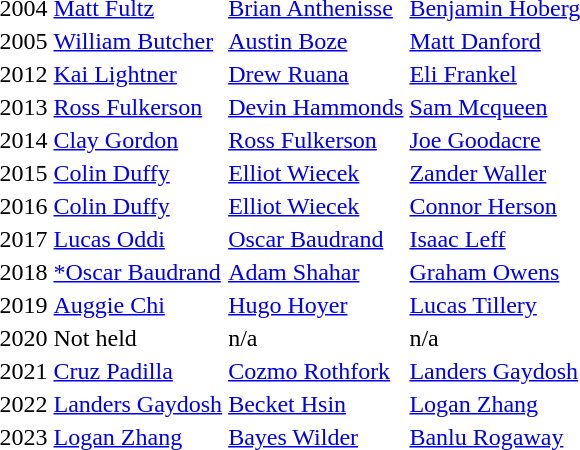<table>
<tr>
<td style="text-align:center;">2004</td>
<td><a href='#'>Matt Fultz</a></td>
<td><a href='#'>Brian Anthenisse</a></td>
<td><a href='#'>Benjamin Hoberg</a></td>
</tr>
<tr>
<td style="text-align:center;">2005</td>
<td><a href='#'>William Butcher</a></td>
<td><a href='#'>Austin Boze</a></td>
<td><a href='#'>Matt Danford</a></td>
</tr>
<tr>
<td style="text-align:center;">2012</td>
<td><a href='#'>Kai Lightner</a></td>
<td><a href='#'>Drew Ruana</a></td>
<td><a href='#'>Eli Frankel</a></td>
</tr>
<tr>
<td style="text-align:center;">2013</td>
<td><a href='#'>Ross Fulkerson</a></td>
<td><a href='#'>Devin Hammonds</a></td>
<td><a href='#'>Sam Mcqueen</a></td>
</tr>
<tr>
<td style="text-align:center;">2014</td>
<td><a href='#'>Clay Gordon</a></td>
<td><a href='#'>Ross Fulkerson</a></td>
<td><a href='#'>Joe Goodacre</a></td>
</tr>
<tr>
<td style="text-align:center;">2015</td>
<td><a href='#'>Colin Duffy</a></td>
<td><a href='#'>Elliot Wiecek</a></td>
<td><a href='#'>Zander Waller</a></td>
</tr>
<tr>
<td style="text-align:center;">2016</td>
<td><a href='#'>Colin Duffy</a></td>
<td><a href='#'>Elliot Wiecek</a></td>
<td><a href='#'>Connor Herson</a></td>
</tr>
<tr>
<td style="text-align:center;">2017</td>
<td><a href='#'>Lucas Oddi</a></td>
<td><a href='#'>Oscar Baudrand</a></td>
<td><a href='#'>Isaac Leff</a></td>
</tr>
<tr>
<td style="text-align:center;">2018</td>
<td><a href='#'>*Oscar Baudrand</a></td>
<td><a href='#'>Adam Shahar</a></td>
<td><a href='#'>Graham Owens</a></td>
</tr>
<tr>
<td style="text-align:center;">2019</td>
<td><a href='#'>Auggie Chi</a></td>
<td><a href='#'>Hugo Hoyer</a></td>
<td><a href='#'>Lucas Tillery</a></td>
</tr>
<tr>
<td style="text-align:center;">2020</td>
<td>Not held</td>
<td>n/a</td>
<td>n/a</td>
</tr>
<tr>
<td style="text-align:center;">2021</td>
<td><a href='#'>Cruz Padilla</a></td>
<td><a href='#'>Cozmo Rothfork</a></td>
<td><a href='#'>Landers Gaydosh</a></td>
</tr>
<tr>
<td style="text-align:center;">2022</td>
<td><a href='#'>Landers Gaydosh</a></td>
<td><a href='#'>Becket Hsin</a></td>
<td><a href='#'>Logan Zhang</a></td>
</tr>
<tr>
<td style="text-align:center;">2023</td>
<td><a href='#'>Logan Zhang</a></td>
<td><a href='#'>Bayes Wilder</a></td>
<td><a href='#'>Banlu Rogaway</a></td>
</tr>
</table>
